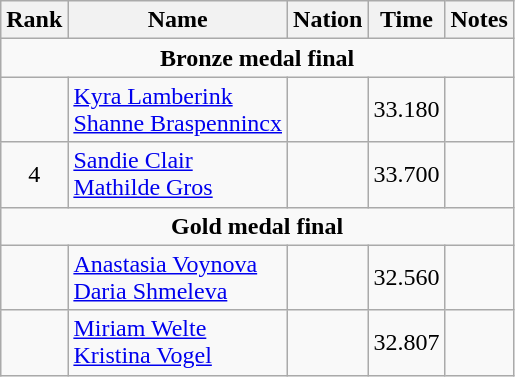<table class="wikitable" style="text-align:center">
<tr>
<th>Rank</th>
<th>Name</th>
<th>Nation</th>
<th>Time</th>
<th>Notes</th>
</tr>
<tr>
<td colspan=5><strong>Bronze medal final</strong></td>
</tr>
<tr>
<td></td>
<td align=left><a href='#'>Kyra Lamberink</a><br><a href='#'>Shanne Braspennincx</a></td>
<td align=left></td>
<td>33.180</td>
<td></td>
</tr>
<tr>
<td>4</td>
<td align=left><a href='#'>Sandie Clair</a><br><a href='#'>Mathilde Gros</a></td>
<td align=left></td>
<td>33.700</td>
<td></td>
</tr>
<tr>
<td colspan=5><strong>Gold medal final</strong></td>
</tr>
<tr>
<td></td>
<td align=left><a href='#'>Anastasia Voynova</a><br><a href='#'>Daria Shmeleva</a></td>
<td align=left></td>
<td>32.560</td>
<td></td>
</tr>
<tr>
<td></td>
<td align=left><a href='#'>Miriam Welte</a><br><a href='#'>Kristina Vogel</a></td>
<td align=left></td>
<td>32.807</td>
<td></td>
</tr>
</table>
